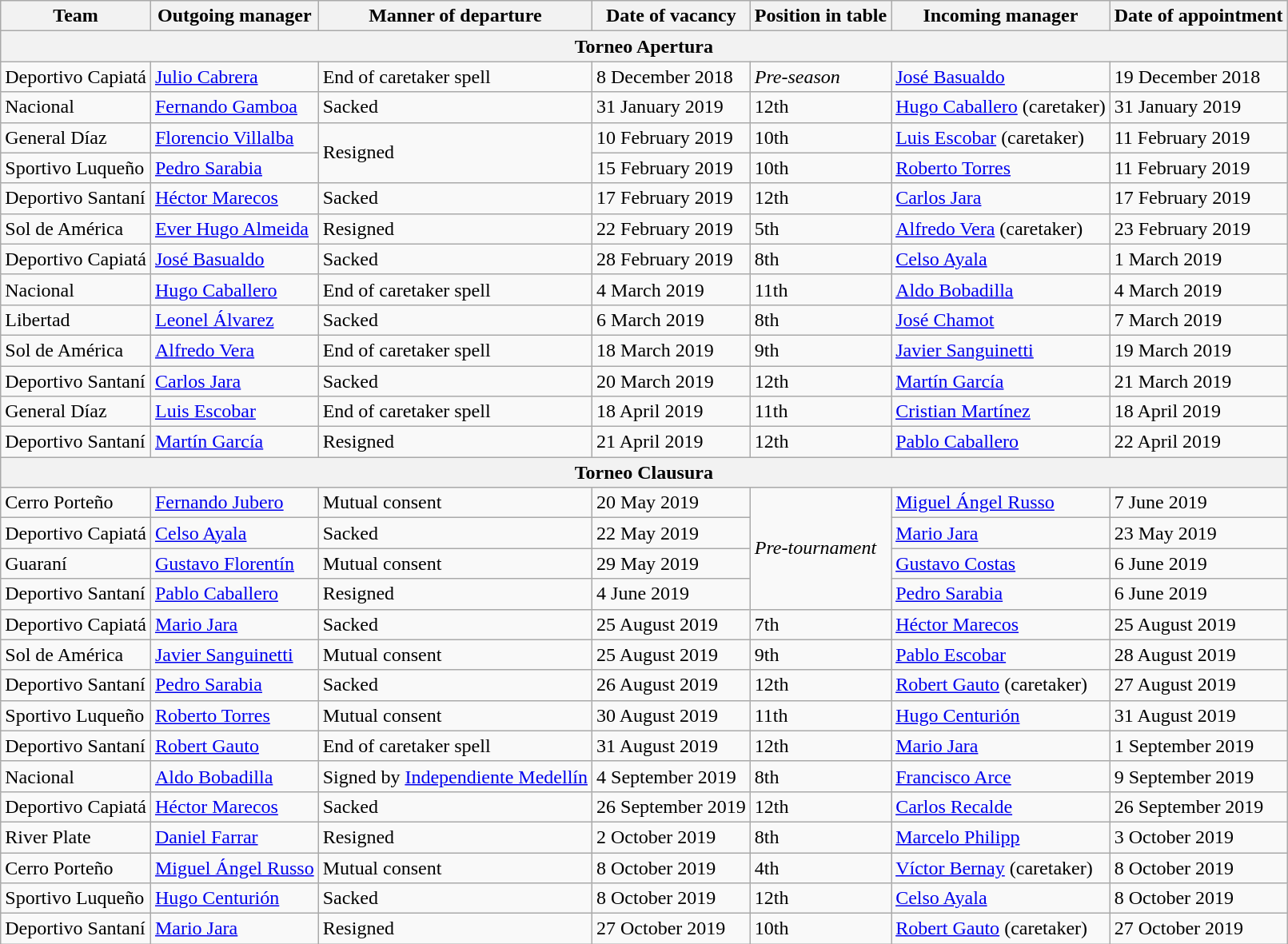<table class="wikitable sortable">
<tr>
<th>Team</th>
<th>Outgoing manager</th>
<th>Manner of departure</th>
<th>Date of vacancy</th>
<th>Position in table</th>
<th>Incoming manager</th>
<th>Date of appointment</th>
</tr>
<tr>
<th colspan=7>Torneo Apertura</th>
</tr>
<tr>
<td>Deportivo Capiatá</td>
<td> <a href='#'>Julio Cabrera</a></td>
<td>End of caretaker spell</td>
<td>8 December 2018</td>
<td><em>Pre-season</em></td>
<td> <a href='#'>José Basualdo</a></td>
<td>19 December 2018</td>
</tr>
<tr>
<td>Nacional</td>
<td> <a href='#'>Fernando Gamboa</a></td>
<td>Sacked</td>
<td>31 January 2019</td>
<td>12th</td>
<td> <a href='#'>Hugo Caballero</a> (caretaker)</td>
<td>31 January 2019</td>
</tr>
<tr>
<td>General Díaz</td>
<td> <a href='#'>Florencio Villalba</a></td>
<td rowspan=2>Resigned</td>
<td>10 February 2019</td>
<td>10th</td>
<td> <a href='#'>Luis Escobar</a> (caretaker)</td>
<td>11 February 2019</td>
</tr>
<tr>
<td>Sportivo Luqueño</td>
<td> <a href='#'>Pedro Sarabia</a></td>
<td>15 February 2019</td>
<td>10th</td>
<td> <a href='#'>Roberto Torres</a></td>
<td>11 February 2019</td>
</tr>
<tr>
<td>Deportivo Santaní</td>
<td> <a href='#'>Héctor Marecos</a></td>
<td>Sacked</td>
<td>17 February 2019</td>
<td>12th</td>
<td> <a href='#'>Carlos Jara</a></td>
<td>17 February 2019</td>
</tr>
<tr>
<td>Sol de América</td>
<td> <a href='#'>Ever Hugo Almeida</a></td>
<td>Resigned</td>
<td>22 February 2019</td>
<td>5th</td>
<td> <a href='#'>Alfredo Vera</a> (caretaker)</td>
<td>23 February 2019</td>
</tr>
<tr>
<td>Deportivo Capiatá</td>
<td> <a href='#'>José Basualdo</a></td>
<td>Sacked</td>
<td>28 February 2019</td>
<td>8th</td>
<td> <a href='#'>Celso Ayala</a></td>
<td>1 March 2019</td>
</tr>
<tr>
<td>Nacional</td>
<td> <a href='#'>Hugo Caballero</a></td>
<td>End of caretaker spell</td>
<td>4 March 2019</td>
<td>11th</td>
<td> <a href='#'>Aldo Bobadilla</a></td>
<td>4 March 2019</td>
</tr>
<tr>
<td>Libertad</td>
<td> <a href='#'>Leonel Álvarez</a></td>
<td>Sacked</td>
<td>6 March 2019</td>
<td>8th</td>
<td> <a href='#'>José Chamot</a></td>
<td>7 March 2019</td>
</tr>
<tr>
<td>Sol de América</td>
<td> <a href='#'>Alfredo Vera</a></td>
<td>End of caretaker spell</td>
<td>18 March 2019</td>
<td>9th</td>
<td> <a href='#'>Javier Sanguinetti</a></td>
<td>19 March 2019</td>
</tr>
<tr>
<td>Deportivo Santaní</td>
<td> <a href='#'>Carlos Jara</a></td>
<td>Sacked</td>
<td>20 March 2019</td>
<td>12th</td>
<td> <a href='#'>Martín García</a></td>
<td>21 March 2019</td>
</tr>
<tr>
<td>General Díaz</td>
<td> <a href='#'>Luis Escobar</a></td>
<td>End of caretaker spell</td>
<td>18 April 2019</td>
<td>11th</td>
<td> <a href='#'>Cristian Martínez</a></td>
<td>18 April 2019</td>
</tr>
<tr>
<td>Deportivo Santaní</td>
<td> <a href='#'>Martín García</a></td>
<td>Resigned</td>
<td>21 April 2019</td>
<td>12th</td>
<td> <a href='#'>Pablo Caballero</a></td>
<td>22 April 2019</td>
</tr>
<tr>
<th colspan=7>Torneo Clausura</th>
</tr>
<tr>
<td>Cerro Porteño</td>
<td> <a href='#'>Fernando Jubero</a></td>
<td>Mutual consent</td>
<td>20 May 2019</td>
<td rowspan=4><em>Pre-tournament</em></td>
<td> <a href='#'>Miguel Ángel Russo</a></td>
<td>7 June 2019</td>
</tr>
<tr>
<td>Deportivo Capiatá</td>
<td> <a href='#'>Celso Ayala</a></td>
<td>Sacked</td>
<td>22 May 2019</td>
<td> <a href='#'>Mario Jara</a></td>
<td>23 May 2019</td>
</tr>
<tr>
<td>Guaraní</td>
<td> <a href='#'>Gustavo Florentín</a></td>
<td>Mutual consent</td>
<td>29 May 2019</td>
<td> <a href='#'>Gustavo Costas</a></td>
<td>6 June 2019</td>
</tr>
<tr>
<td>Deportivo Santaní</td>
<td> <a href='#'>Pablo Caballero</a></td>
<td>Resigned</td>
<td>4 June 2019</td>
<td> <a href='#'>Pedro Sarabia</a></td>
<td>6 June 2019</td>
</tr>
<tr>
<td>Deportivo Capiatá</td>
<td> <a href='#'>Mario Jara</a></td>
<td>Sacked</td>
<td>25 August 2019</td>
<td>7th</td>
<td> <a href='#'>Héctor Marecos</a></td>
<td>25 August 2019</td>
</tr>
<tr>
<td>Sol de América</td>
<td> <a href='#'>Javier Sanguinetti</a></td>
<td>Mutual consent</td>
<td>25 August 2019</td>
<td>9th</td>
<td> <a href='#'>Pablo Escobar</a></td>
<td>28 August 2019</td>
</tr>
<tr>
<td>Deportivo Santaní</td>
<td> <a href='#'>Pedro Sarabia</a></td>
<td>Sacked</td>
<td>26 August 2019</td>
<td>12th</td>
<td> <a href='#'>Robert Gauto</a> (caretaker)</td>
<td>27 August 2019</td>
</tr>
<tr>
<td>Sportivo Luqueño</td>
<td> <a href='#'>Roberto Torres</a></td>
<td>Mutual consent</td>
<td>30 August 2019</td>
<td>11th</td>
<td> <a href='#'>Hugo Centurión</a></td>
<td>31 August 2019</td>
</tr>
<tr>
<td>Deportivo Santaní</td>
<td> <a href='#'>Robert Gauto</a></td>
<td>End of caretaker spell</td>
<td>31 August 2019</td>
<td>12th</td>
<td> <a href='#'>Mario Jara</a></td>
<td>1 September 2019</td>
</tr>
<tr>
<td>Nacional</td>
<td> <a href='#'>Aldo Bobadilla</a></td>
<td>Signed by <a href='#'>Independiente Medellín</a></td>
<td>4 September 2019</td>
<td>8th</td>
<td> <a href='#'>Francisco Arce</a></td>
<td>9 September 2019</td>
</tr>
<tr>
<td>Deportivo Capiatá</td>
<td> <a href='#'>Héctor Marecos</a></td>
<td>Sacked</td>
<td>26 September 2019</td>
<td>12th</td>
<td> <a href='#'>Carlos Recalde</a></td>
<td>26 September 2019</td>
</tr>
<tr>
<td>River Plate</td>
<td> <a href='#'>Daniel Farrar</a></td>
<td>Resigned</td>
<td>2 October 2019</td>
<td>8th</td>
<td> <a href='#'>Marcelo Philipp</a></td>
<td>3 October 2019</td>
</tr>
<tr>
<td>Cerro Porteño</td>
<td> <a href='#'>Miguel Ángel Russo</a></td>
<td>Mutual consent</td>
<td>8 October 2019</td>
<td>4th</td>
<td> <a href='#'>Víctor Bernay</a> (caretaker)</td>
<td>8 October 2019</td>
</tr>
<tr>
<td>Sportivo Luqueño</td>
<td> <a href='#'>Hugo Centurión</a></td>
<td>Sacked</td>
<td>8 October 2019</td>
<td>12th</td>
<td> <a href='#'>Celso Ayala</a></td>
<td>8 October 2019</td>
</tr>
<tr>
<td>Deportivo Santaní</td>
<td> <a href='#'>Mario Jara</a></td>
<td>Resigned</td>
<td>27 October 2019</td>
<td>10th</td>
<td> <a href='#'>Robert Gauto</a> (caretaker)</td>
<td>27 October 2019</td>
</tr>
</table>
